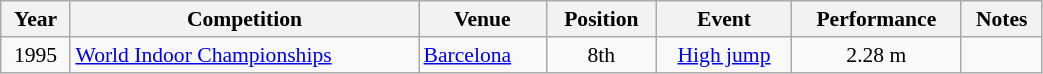<table class="wikitable" width=55% style="font-size:90%; text-align:center;">
<tr>
<th>Year</th>
<th>Competition</th>
<th>Venue</th>
<th>Position</th>
<th>Event</th>
<th>Performance</th>
<th>Notes</th>
</tr>
<tr>
<td>1995</td>
<td align=left><a href='#'>World Indoor Championships</a></td>
<td align=left> <a href='#'>Barcelona</a></td>
<td>8th</td>
<td><a href='#'>High jump</a></td>
<td>2.28 m</td>
<td></td>
</tr>
</table>
